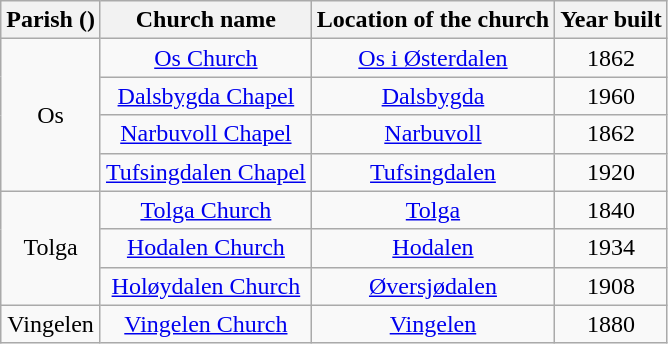<table class="wikitable" style="text-align:center">
<tr>
<th>Parish ()</th>
<th>Church name</th>
<th>Location of the church</th>
<th>Year built</th>
</tr>
<tr>
<td rowspan="4">Os</td>
<td><a href='#'>Os Church</a></td>
<td><a href='#'>Os i Østerdalen</a></td>
<td>1862</td>
</tr>
<tr>
<td><a href='#'>Dalsbygda Chapel</a></td>
<td><a href='#'>Dalsbygda</a></td>
<td>1960</td>
</tr>
<tr>
<td><a href='#'>Narbuvoll Chapel</a></td>
<td><a href='#'>Narbuvoll</a></td>
<td>1862</td>
</tr>
<tr>
<td><a href='#'>Tufsingdalen Chapel</a></td>
<td><a href='#'>Tufsingdalen</a></td>
<td>1920</td>
</tr>
<tr>
<td rowspan="3">Tolga</td>
<td><a href='#'>Tolga Church</a></td>
<td><a href='#'>Tolga</a></td>
<td>1840</td>
</tr>
<tr>
<td><a href='#'>Hodalen Church</a></td>
<td><a href='#'>Hodalen</a></td>
<td>1934</td>
</tr>
<tr>
<td><a href='#'>Holøydalen Church</a></td>
<td><a href='#'>Øversjødalen</a></td>
<td>1908</td>
</tr>
<tr>
<td rowspan="1">Vingelen</td>
<td><a href='#'>Vingelen Church</a></td>
<td><a href='#'>Vingelen</a></td>
<td>1880</td>
</tr>
</table>
